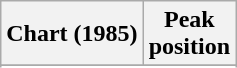<table class="wikitable sortable plainrowheaders" style="text-align:center">
<tr>
<th>Chart (1985)</th>
<th>Peak<br>position</th>
</tr>
<tr>
</tr>
<tr>
</tr>
<tr>
</tr>
<tr>
</tr>
<tr>
</tr>
<tr>
</tr>
<tr>
</tr>
</table>
